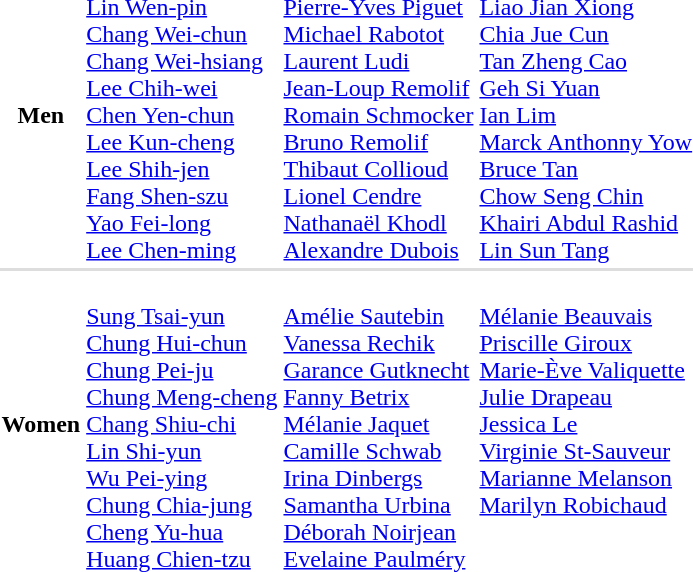<table>
<tr>
<th scope="row">Men</th>
<td><br><a href='#'>Lin Wen-pin</a><br><a href='#'>Chang Wei-chun</a><br><a href='#'>Chang Wei-hsiang</a><br><a href='#'>Lee Chih-wei</a><br><a href='#'>Chen Yen-chun</a><br><a href='#'>Lee Kun-cheng</a><br><a href='#'>Lee Shih-jen</a><br><a href='#'>Fang Shen-szu</a><br><a href='#'>Yao Fei-long</a><br><a href='#'>Lee Chen-ming</a></td>
<td><br><a href='#'>Pierre-Yves Piguet</a><br><a href='#'>Michael Rabotot</a><br><a href='#'>Laurent Ludi</a><br><a href='#'>Jean-Loup Remolif</a><br><a href='#'>Romain Schmocker</a><br><a href='#'>Bruno Remolif</a><br><a href='#'>Thibaut Collioud</a><br><a href='#'>Lionel Cendre</a><br><a href='#'>Nathanaël Khodl</a><br><a href='#'>Alexandre Dubois</a></td>
<td><br><a href='#'>Liao Jian Xiong</a><br><a href='#'>Chia Jue Cun</a><br><a href='#'>Tan Zheng Cao</a><br><a href='#'>Geh Si Yuan</a><br><a href='#'>Ian Lim</a><br><a href='#'>Marck Anthonny Yow</a><br><a href='#'>Bruce Tan</a><br><a href='#'>Chow Seng Chin</a><br><a href='#'>Khairi Abdul Rashid</a><br><a href='#'>Lin Sun Tang</a></td>
</tr>
<tr bgcolor=#DDDDDD>
<td colspan=4></td>
</tr>
<tr>
<th scope="row">Women</th>
<td><br><a href='#'>Sung Tsai-yun</a><br><a href='#'>Chung Hui-chun</a><br><a href='#'>Chung Pei-ju</a><br><a href='#'>Chung Meng-cheng</a><br><a href='#'>Chang Shiu-chi</a><br><a href='#'>Lin Shi-yun</a><br><a href='#'>Wu Pei-ying</a><br><a href='#'>Chung Chia-jung</a><br><a href='#'>Cheng Yu-hua</a><br><a href='#'>Huang Chien-tzu</a></td>
<td><br><a href='#'>Amélie Sautebin</a><br><a href='#'>Vanessa Rechik</a><br><a href='#'>Garance Gutknecht</a><br><a href='#'>Fanny Betrix</a><br><a href='#'>Mélanie Jaquet</a><br><a href='#'>Camille Schwab</a><br><a href='#'>Irina Dinbergs</a><br><a href='#'>Samantha Urbina</a><br><a href='#'>Déborah Noirjean</a><br><a href='#'>Evelaine Paulméry</a></td>
<td valign=top><br><a href='#'>Mélanie Beauvais</a><br><a href='#'>Priscille Giroux</a><br><a href='#'>Marie-Ève Valiquette</a><br><a href='#'>Julie Drapeau</a><br><a href='#'>Jessica Le</a><br><a href='#'>Virginie St-Sauveur</a><br><a href='#'>Marianne Melanson</a><br><a href='#'>Marilyn Robichaud</a></td>
</tr>
</table>
